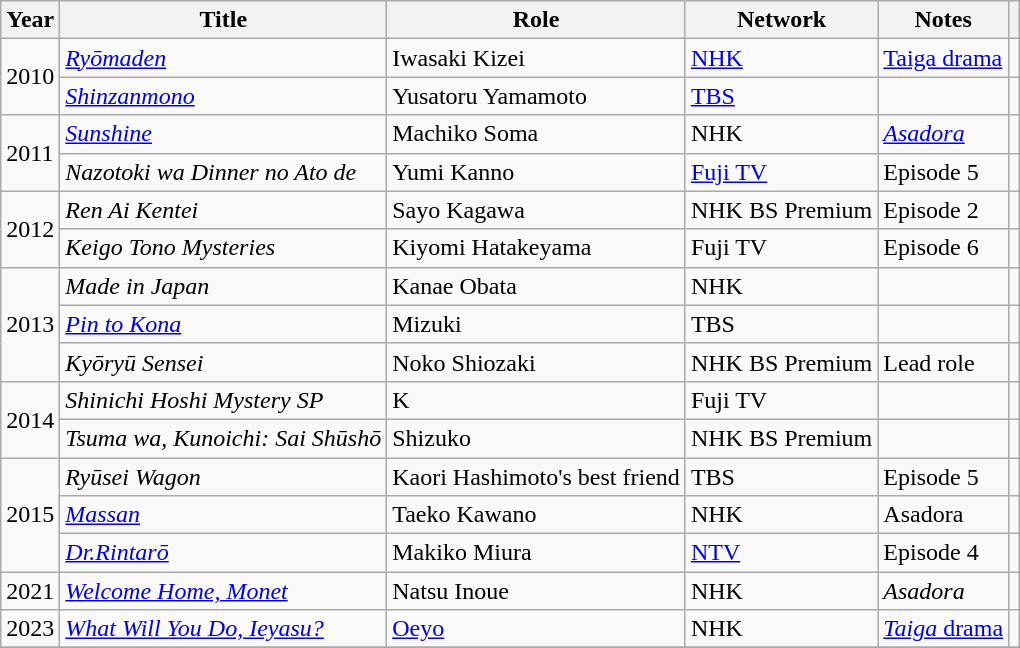<table class="wikitable">
<tr>
<th>Year</th>
<th>Title</th>
<th>Role</th>
<th>Network</th>
<th>Notes</th>
<th></th>
</tr>
<tr>
<td rowspan="2">2010</td>
<td><em><a href='#'>Ryōmaden</a></em></td>
<td>Iwasaki Kizei</td>
<td><a href='#'>NHK</a></td>
<td><a href='#'>Taiga drama</a></td>
<td></td>
</tr>
<tr>
<td><em><a href='#'>Shinzanmono</a></em></td>
<td>Yusatoru Yamamoto</td>
<td><a href='#'>TBS</a></td>
<td></td>
<td></td>
</tr>
<tr>
<td rowspan="2">2011</td>
<td><em><a href='#'>Sunshine</a></em></td>
<td>Machiko Soma</td>
<td>NHK</td>
<td><em><a href='#'>Asadora</a></em></td>
<td></td>
</tr>
<tr>
<td><em>Nazotoki wa Dinner no Ato de</em></td>
<td>Yumi Kanno</td>
<td><a href='#'>Fuji TV</a></td>
<td>Episode 5</td>
<td></td>
</tr>
<tr>
<td rowspan="2">2012</td>
<td><em>Ren Ai Kentei</em></td>
<td>Sayo Kagawa</td>
<td>NHK BS Premium</td>
<td>Episode 2</td>
<td></td>
</tr>
<tr>
<td><em>Keigo Tono Mysteries</em></td>
<td>Kiyomi Hatakeyama</td>
<td>Fuji TV</td>
<td>Episode 6</td>
<td></td>
</tr>
<tr>
<td rowspan="3">2013</td>
<td><em>Made in Japan</em></td>
<td>Kanae Obata</td>
<td>NHK</td>
<td></td>
<td></td>
</tr>
<tr>
<td><em><a href='#'>Pin to Kona</a></em></td>
<td>Mizuki</td>
<td>TBS</td>
<td></td>
<td></td>
</tr>
<tr>
<td><em>Kyōryū Sensei</em></td>
<td>Noko Shiozaki</td>
<td>NHK BS Premium</td>
<td>Lead role</td>
<td></td>
</tr>
<tr>
<td rowspan="2">2014</td>
<td><em>Shinichi Hoshi Mystery SP</em></td>
<td>K</td>
<td>Fuji TV</td>
<td></td>
<td></td>
</tr>
<tr>
<td><em>Tsuma wa, Kunoichi: Sai Shūshō</em></td>
<td>Shizuko</td>
<td>NHK BS Premium</td>
<td></td>
<td></td>
</tr>
<tr>
<td rowspan="3">2015</td>
<td><em>Ryūsei Wagon</em></td>
<td>Kaori Hashimoto's best friend</td>
<td>TBS</td>
<td>Episode 5</td>
<td></td>
</tr>
<tr>
<td><em><a href='#'>Massan</a></em></td>
<td>Taeko Kawano</td>
<td>NHK</td>
<td>Asadora</td>
<td></td>
</tr>
<tr>
<td><em><a href='#'>Dr.Rintarō</a></em></td>
<td>Makiko Miura</td>
<td><a href='#'>NTV</a></td>
<td>Episode 4</td>
<td></td>
</tr>
<tr>
<td>2021</td>
<td><em><a href='#'>Welcome Home, Monet</a></em></td>
<td>Natsu Inoue</td>
<td>NHK</td>
<td><em>Asadora</em></td>
<td></td>
</tr>
<tr>
<td>2023</td>
<td><em><a href='#'>What Will You Do, Ieyasu?</a></em></td>
<td><a href='#'>Oeyo</a></td>
<td>NHK</td>
<td><a href='#'><em>Taiga</em> drama</a></td>
<td></td>
</tr>
<tr>
</tr>
</table>
